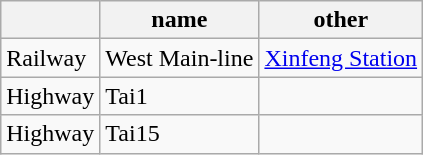<table class="wikitable">
<tr>
<th></th>
<th>name</th>
<th>other</th>
</tr>
<tr>
<td>Railway</td>
<td>West Main-line</td>
<td><a href='#'>Xinfeng Station</a></td>
</tr>
<tr>
<td>Highway</td>
<td>Tai1</td>
<td></td>
</tr>
<tr>
<td>Highway</td>
<td>Tai15</td>
<td></td>
</tr>
</table>
